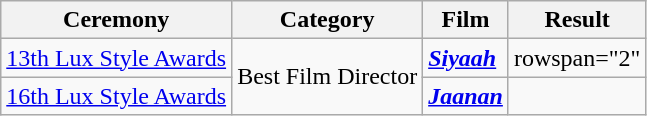<table class="wikitable style">
<tr>
<th>Ceremony</th>
<th>Category</th>
<th>Film</th>
<th>Result</th>
</tr>
<tr>
<td><a href='#'>13th Lux Style Awards</a></td>
<td rowspan="2">Best Film Director</td>
<td><strong><em><a href='#'>Siyaah</a></em></strong></td>
<td>rowspan="2" </td>
</tr>
<tr>
<td><a href='#'>16th Lux Style Awards</a></td>
<td><strong><em><a href='#'>Jaanan</a></em></strong></td>
</tr>
</table>
